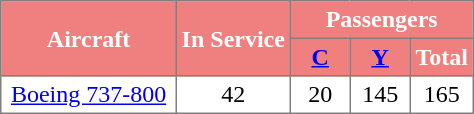<table class="toccolours" border="1" cellpadding="3" style="margin:1em auto; border-collapse:collapse">
<tr bgcolor=#F08080 style="color:white;">
<th rowspan=2 width=110px>Aircraft</th>
<th rowspan=2>In Service</th>
<th colspan=3 class="unsortable">Passengers</th>
</tr>
<tr bgcolor=#F08080 style="color:white;">
<th width=33px><a href='#'>C</a></th>
<th width=33px><a href='#'>Y</a></th>
<th width=33px>Total</th>
</tr>
<tr align=center>
<td align=center><a href='#'>Boeing 737-800</a></td>
<td>42</td>
<td>20</td>
<td>145</td>
<td>165</td>
</tr>
</table>
